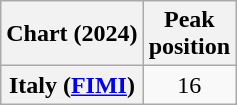<table class="wikitable plainrowheaders" style="text-align:center">
<tr>
<th scope="col">Chart (2024)</th>
<th scope="col">Peak<br>position</th>
</tr>
<tr>
<th scope="row">Italy (<a href='#'>FIMI</a>)</th>
<td>16</td>
</tr>
</table>
